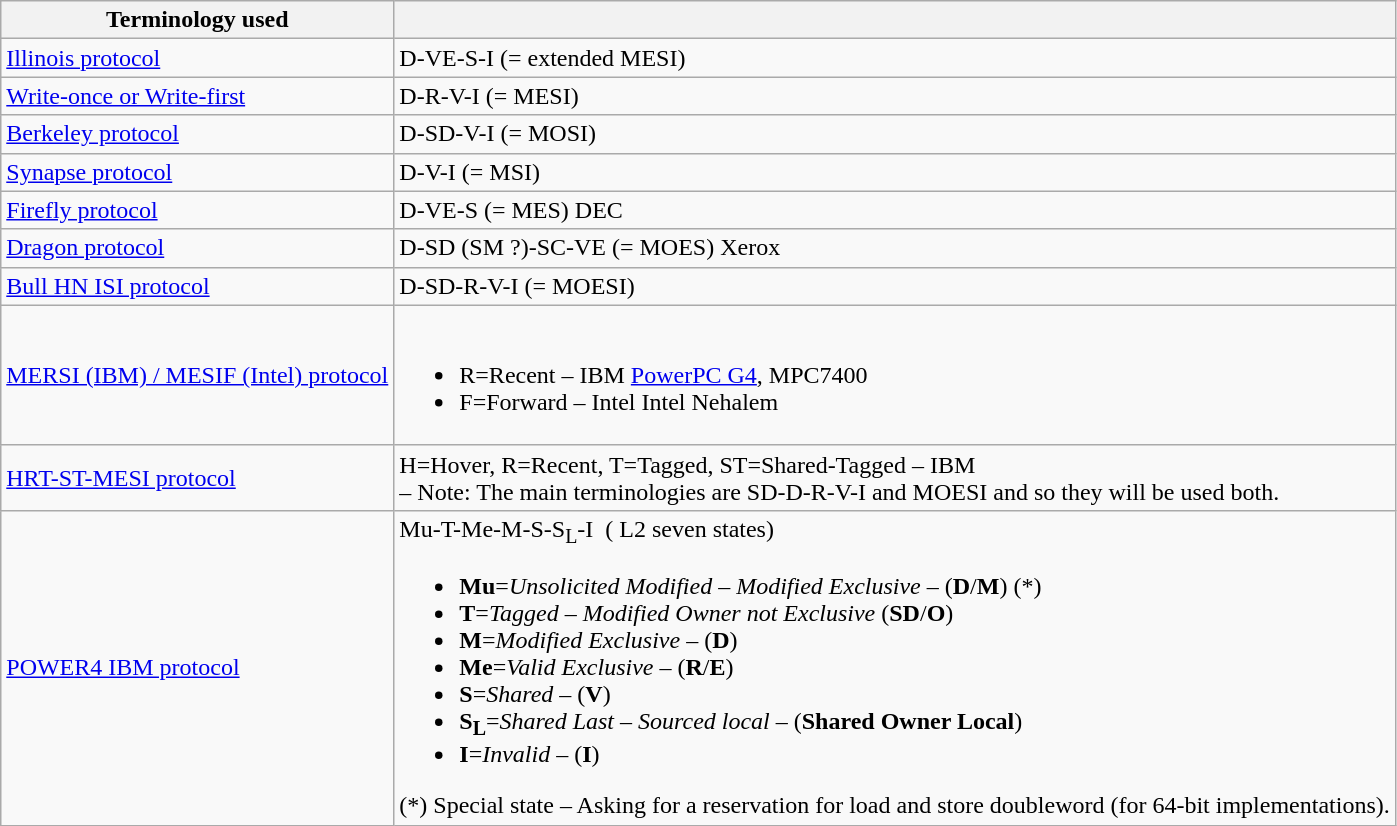<table class="wikitable">
<tr>
<th>Terminology used</th>
<th></th>
</tr>
<tr>
<td><a href='#'>Illinois protocol</a></td>
<td>D-VE-S-I (= extended MESI)</td>
</tr>
<tr>
<td><a href='#'>Write-once or Write-first</a></td>
<td>D-R-V-I (= MESI) </td>
</tr>
<tr>
<td><a href='#'>Berkeley protocol</a></td>
<td>D-SD-V-I (= MOSI)  </td>
</tr>
<tr>
<td><a href='#'>Synapse protocol</a></td>
<td>D-V-I (= MSI)    </td>
</tr>
<tr>
<td><a href='#'>Firefly protocol</a></td>
<td>D-VE-S (= MES) DEC</td>
</tr>
<tr>
<td><a href='#'>Dragon protocol</a></td>
<td>D-SD (SM ?)-SC-VE (= MOES) Xerox</td>
</tr>
<tr>
<td><a href='#'>Bull HN ISI protocol</a></td>
<td>D-SD-R-V-I (= MOESI)</td>
</tr>
<tr>
<td><a href='#'>MERSI (IBM) / MESIF (Intel) protocol</a></td>
<td><br><ul><li>R=Recent – IBM <a href='#'>PowerPC G4</a>, MPC7400</li><li>F=Forward – Intel Intel Nehalem</li></ul></td>
</tr>
<tr>
<td><a href='#'>HRT-ST-MESI protocol</a></td>
<td>H=Hover, R=Recent, T=Tagged, ST=Shared-Tagged – IBM<br>– Note: The main terminologies are SD-D-R-V-I and MOESI and so they will be used both.</td>
</tr>
<tr>
<td><a href='#'>POWER4 IBM protocol</a></td>
<td>Mu-T-Me-M-S-S<sub>L</sub>-I  ( L2 seven states)<br><ul><li><span><strong>Mu</strong></span>=<em>Unsolicited Modified – Modified Exclusive</em> – (<span><strong>D</strong></span>/<span><strong>M</strong></span>) (*)</li><li><span><strong>T</strong></span>=<em>Tagged – Modified Owner not Exclusive</em>  (<span><strong>SD</strong></span>/<span><strong>O</strong></span>)</li><li><span><strong>M</strong></span>=<em>Modified Exclusive</em> – (<span><strong>D</strong></span>)</li><li><span><strong>Me</strong></span>=<em>Valid Exclusive</em> – (<span><strong>R</strong></span>/<span><strong>E</strong></span>)</li><li><span><strong>S</strong></span>=<em>Shared</em> – (<span><strong>V</strong></span>)</li><li><span><strong>S<sub>L</sub></strong></span>=<em>Shared Last – Sourced local</em> – (<span><strong>Shared  Owner Local</strong></span>)</li><li><span><strong>I</strong></span>=<em>Invalid</em> – (<span><strong>I</strong></span>)</li></ul>(*) Special state – Asking for a reservation for load and store doubleword (for 64-bit implementations).</td>
</tr>
</table>
